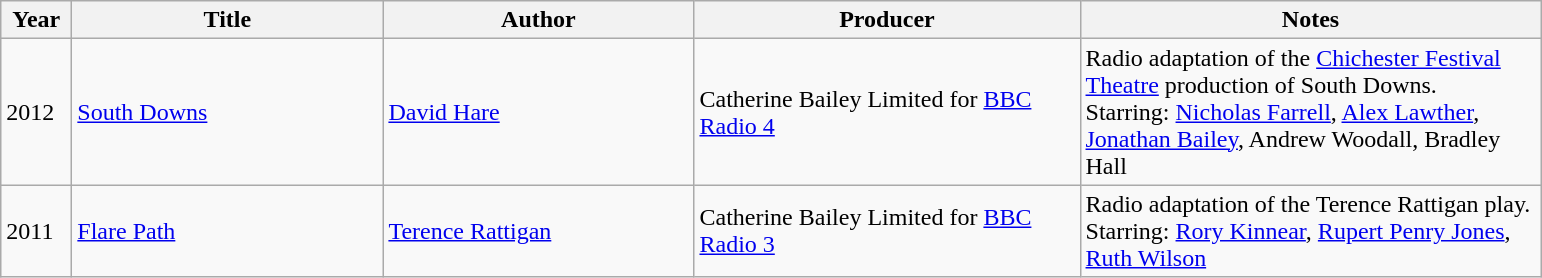<table class="wikitable sortable">
<tr>
<th scope="col" width="40">Year</th>
<th scope="col" width="200">Title</th>
<th scope="col" width="200">Author</th>
<th scope="col" width="250">Producer</th>
<th scope="col" width="300">Notes</th>
</tr>
<tr>
<td>2012</td>
<td><a href='#'>South Downs</a></td>
<td><a href='#'>David Hare</a></td>
<td>Catherine Bailey Limited for <a href='#'>BBC Radio 4</a></td>
<td>Radio adaptation of the <a href='#'>Chichester Festival Theatre</a> production of South Downs.<br>Starring: <a href='#'>Nicholas Farrell</a>, <a href='#'>Alex Lawther</a>, <a href='#'>Jonathan Bailey</a>, Andrew Woodall, Bradley Hall</td>
</tr>
<tr>
<td>2011</td>
<td><a href='#'>Flare Path</a></td>
<td><a href='#'>Terence Rattigan</a></td>
<td>Catherine Bailey Limited for <a href='#'>BBC Radio 3</a></td>
<td>Radio adaptation of the Terence Rattigan play.<br>Starring: <a href='#'>Rory Kinnear</a>, <a href='#'>Rupert Penry Jones</a>, <a href='#'>Ruth Wilson</a></td>
</tr>
</table>
